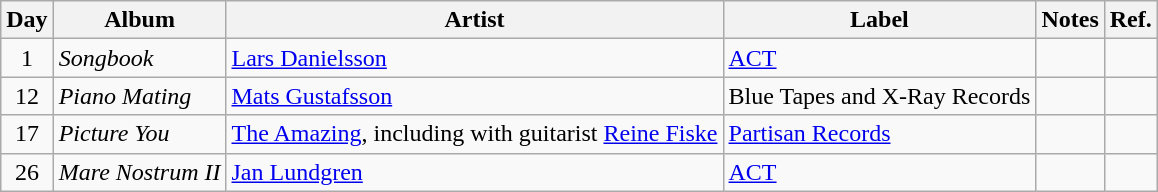<table class="wikitable">
<tr>
<th>Day</th>
<th>Album</th>
<th>Artist</th>
<th>Label</th>
<th>Notes</th>
<th>Ref.</th>
</tr>
<tr>
<td rowspan="1" style="text-align:center;">1</td>
<td><em>Songbook</em></td>
<td><a href='#'>Lars Danielsson</a></td>
<td><a href='#'>ACT</a></td>
<td></td>
<td style="text-align:center;"></td>
</tr>
<tr>
<td rowspan="1" style="text-align:center;">12</td>
<td><em>Piano Mating</em></td>
<td><a href='#'>Mats Gustafsson</a></td>
<td>Blue Tapes and X-Ray Records</td>
<td></td>
<td style="text-align:center;"></td>
</tr>
<tr>
<td rowspan="1" style="text-align:center;">17</td>
<td><em>Picture You</em></td>
<td><a href='#'>The Amazing</a>, including with guitarist <a href='#'>Reine Fiske</a></td>
<td><a href='#'>Partisan Records</a></td>
<td></td>
<td style="text-align:center;"></td>
</tr>
<tr>
<td rowspan="1" style="text-align:center;">26</td>
<td><em>Mare Nostrum II</em></td>
<td><a href='#'>Jan Lundgren</a></td>
<td><a href='#'>ACT</a></td>
<td></td>
<td style="text-align:center;"></td>
</tr>
</table>
